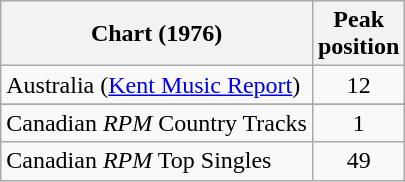<table class="wikitable sortable">
<tr>
<th>Chart (1976)</th>
<th>Peak<br>position</th>
</tr>
<tr>
<td>Australia (<a href='#'>Kent Music Report</a>)</td>
<td style="text-align:center;">12</td>
</tr>
<tr>
</tr>
<tr>
</tr>
<tr>
<td>Canadian <em>RPM</em> Country Tracks</td>
<td style="text-align:center;">1</td>
</tr>
<tr>
<td>Canadian <em>RPM</em> Top Singles</td>
<td style="text-align:center;">49</td>
</tr>
</table>
